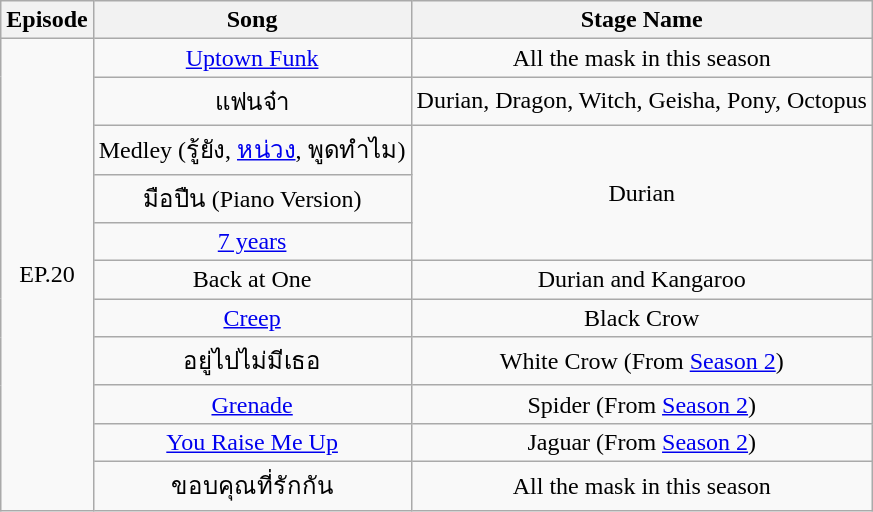<table class="wikitable">
<tr>
<th>Episode</th>
<th>Song</th>
<th>Stage Name</th>
</tr>
<tr>
<td rowspan="11" align="center">EP.20</td>
<td align="center"><a href='#'>Uptown Funk</a></td>
<td align="center">All the mask in this season</td>
</tr>
<tr>
<td align="center">แฟนจ๋า</td>
<td align="center">Durian, Dragon, Witch, Geisha, Pony, Octopus</td>
</tr>
<tr>
<td align="center">Medley (รู้ยัง, <a href='#'>หน่วง</a>, พูดทำไม)</td>
<td rowspan="3" align="center">Durian</td>
</tr>
<tr>
<td align="center">มือปืน (Piano Version)</td>
</tr>
<tr>
<td align="center"><a href='#'>7 years</a></td>
</tr>
<tr>
<td align="center">Back at One</td>
<td align="center">Durian and Kangaroo</td>
</tr>
<tr>
<td align="center"><a href='#'>Creep</a></td>
<td align="center">Black Crow</td>
</tr>
<tr>
<td align="center">อยู่ไปไม่มีเธอ</td>
<td align="center">White Crow (From <a href='#'>Season 2</a>)</td>
</tr>
<tr>
<td align="center"><a href='#'>Grenade</a></td>
<td align="center">Spider (From <a href='#'>Season 2</a>)</td>
</tr>
<tr>
<td align="center"><a href='#'>You Raise Me Up</a></td>
<td align="center">Jaguar (From <a href='#'>Season 2</a>)</td>
</tr>
<tr>
<td align="center">ขอบคุณที่รักกัน</td>
<td align="center">All the mask in this season</td>
</tr>
</table>
